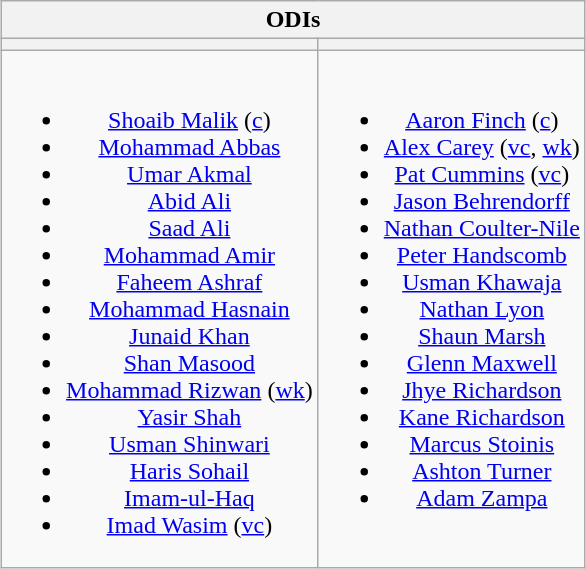<table class="wikitable" style="text-align:center; margin:auto">
<tr>
<th colspan=2>ODIs</th>
</tr>
<tr>
<th></th>
<th></th>
</tr>
<tr style="vertical-align:top">
<td><br><ul><li><a href='#'>Shoaib Malik</a> (<a href='#'>c</a>)</li><li><a href='#'>Mohammad Abbas</a></li><li><a href='#'>Umar Akmal</a></li><li><a href='#'>Abid Ali</a></li><li><a href='#'>Saad Ali</a></li><li><a href='#'>Mohammad Amir</a></li><li><a href='#'>Faheem Ashraf</a></li><li><a href='#'>Mohammad Hasnain</a></li><li><a href='#'>Junaid Khan</a></li><li><a href='#'>Shan Masood</a></li><li><a href='#'>Mohammad Rizwan</a> (<a href='#'>wk</a>)</li><li><a href='#'>Yasir Shah</a></li><li><a href='#'>Usman Shinwari</a></li><li><a href='#'>Haris Sohail</a></li><li><a href='#'>Imam-ul-Haq</a></li><li><a href='#'>Imad Wasim</a> (<a href='#'>vc</a>)</li></ul></td>
<td><br><ul><li><a href='#'>Aaron Finch</a> (<a href='#'>c</a>)</li><li><a href='#'>Alex Carey</a> (<a href='#'>vc</a>, <a href='#'>wk</a>)</li><li><a href='#'>Pat Cummins</a> (<a href='#'>vc</a>)</li><li><a href='#'>Jason Behrendorff</a></li><li><a href='#'>Nathan Coulter-Nile</a></li><li><a href='#'>Peter Handscomb</a></li><li><a href='#'>Usman Khawaja</a></li><li><a href='#'>Nathan Lyon</a></li><li><a href='#'>Shaun Marsh</a></li><li><a href='#'>Glenn Maxwell</a></li><li><a href='#'>Jhye Richardson</a></li><li><a href='#'>Kane Richardson</a></li><li><a href='#'>Marcus Stoinis</a></li><li><a href='#'>Ashton Turner</a></li><li><a href='#'>Adam Zampa</a></li></ul></td>
</tr>
</table>
